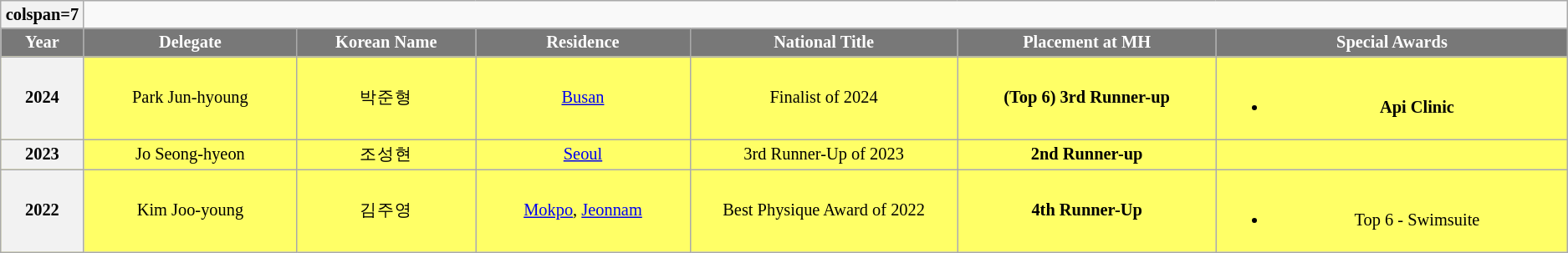<table class="wikitable sortable" style="font-size: 85%; text-align:center">
<tr>
<th>colspan=7 </th>
</tr>
<tr>
<th width="60" style="background-color:#787878;color:#FFFFFF;">Year</th>
<th width="180" style="background-color:#787878;color:#FFFFFF;">Delegate</th>
<th width="150" style="background-color:#787878;color:#FFFFFF;">Korean Name</th>
<th width="180" style="background-color:#787878;color:#FFFFFF;">Residence</th>
<th width="230" style="background-color:#787878;color:#FFFFFF;">National Title</th>
<th width="220" style="background-color:#787878;color:#FFFFFF;">Placement at MH</th>
<th width="300" style="background-color:#787878;color:#FFFFFF;">Special Awards</th>
</tr>
<tr style="background-color:#FFFF66;">
<th>2024</th>
<td>Park Jun-hyoung</td>
<td>박준형</td>
<td><a href='#'>Busan</a></td>
<td>Finalist of 2024</td>
<td><strong>(Top 6) 3rd Runner-up</strong></td>
<td><br><ul><li><strong>Api Clinic</strong></li></ul></td>
</tr>
<tr style="background-color:#FFFF66;">
<th>2023</th>
<td>Jo Seong-hyeon</td>
<td>조성현</td>
<td><a href='#'>Seoul</a></td>
<td>3rd Runner-Up of 2023</td>
<td><strong>2nd Runner-up</strong></td>
<td></td>
</tr>
<tr style="background-color:#FFFF66;">
<th>2022</th>
<td>Kim Joo-young</td>
<td>김주영</td>
<td><a href='#'>Mokpo</a>, <a href='#'>Jeonnam</a></td>
<td>Best Physique Award of 2022</td>
<td><strong>4th Runner-Up</strong></td>
<td><br><ul><li>Top 6 - Swimsuite</li></ul></td>
</tr>
</table>
